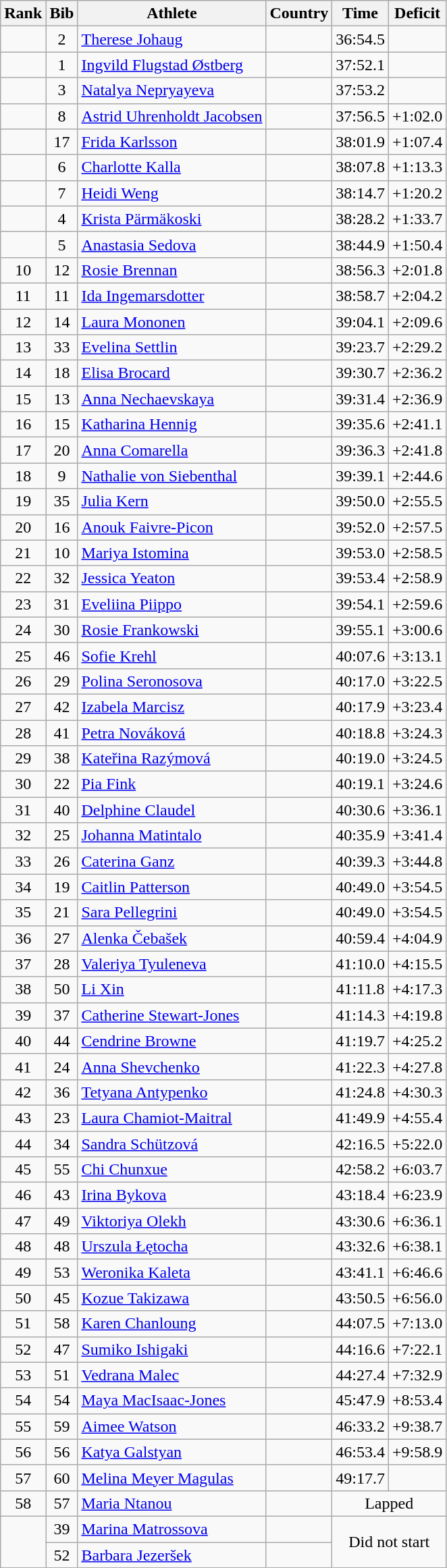<table class="wikitable sortable" style="text-align:center">
<tr>
<th>Rank</th>
<th>Bib</th>
<th>Athlete</th>
<th>Country</th>
<th>Time</th>
<th>Deficit</th>
</tr>
<tr>
<td></td>
<td>2</td>
<td align=left><a href='#'>Therese Johaug</a></td>
<td align=left></td>
<td>36:54.5</td>
<td></td>
</tr>
<tr>
<td></td>
<td>1</td>
<td align=left><a href='#'>Ingvild Flugstad Østberg</a></td>
<td align=left></td>
<td>37:52.1</td>
<td></td>
</tr>
<tr>
<td></td>
<td>3</td>
<td align=left><a href='#'>Natalya Nepryayeva</a></td>
<td align=left></td>
<td>37:53.2</td>
<td></td>
</tr>
<tr>
<td></td>
<td>8</td>
<td align=left><a href='#'>Astrid Uhrenholdt Jacobsen</a></td>
<td align=left></td>
<td>37:56.5</td>
<td>+1:02.0</td>
</tr>
<tr>
<td></td>
<td>17</td>
<td align=left><a href='#'>Frida Karlsson</a></td>
<td align=left></td>
<td>38:01.9</td>
<td>+1:07.4</td>
</tr>
<tr>
<td></td>
<td>6</td>
<td align=left><a href='#'>Charlotte Kalla</a></td>
<td align=left></td>
<td>38:07.8</td>
<td>+1:13.3</td>
</tr>
<tr>
<td></td>
<td>7</td>
<td align=left><a href='#'>Heidi Weng</a></td>
<td align=left></td>
<td>38:14.7</td>
<td>+1:20.2</td>
</tr>
<tr>
<td></td>
<td>4</td>
<td align=left><a href='#'>Krista Pärmäkoski</a></td>
<td align=left></td>
<td>38:28.2</td>
<td>+1:33.7</td>
</tr>
<tr>
<td></td>
<td>5</td>
<td align=left><a href='#'>Anastasia Sedova</a></td>
<td align=left></td>
<td>38:44.9</td>
<td>+1:50.4</td>
</tr>
<tr>
<td>10</td>
<td>12</td>
<td align=left><a href='#'>Rosie Brennan</a></td>
<td align=left></td>
<td>38:56.3</td>
<td>+2:01.8</td>
</tr>
<tr>
<td>11</td>
<td>11</td>
<td align=left><a href='#'>Ida Ingemarsdotter</a></td>
<td align=left></td>
<td>38:58.7</td>
<td>+2:04.2</td>
</tr>
<tr>
<td>12</td>
<td>14</td>
<td align=left><a href='#'>Laura Mononen</a></td>
<td align=left></td>
<td>39:04.1</td>
<td>+2:09.6</td>
</tr>
<tr>
<td>13</td>
<td>33</td>
<td align=left><a href='#'>Evelina Settlin</a></td>
<td align=left></td>
<td>39:23.7</td>
<td>+2:29.2</td>
</tr>
<tr>
<td>14</td>
<td>18</td>
<td align=left><a href='#'>Elisa Brocard</a></td>
<td align=left></td>
<td>39:30.7</td>
<td>+2:36.2</td>
</tr>
<tr>
<td>15</td>
<td>13</td>
<td align=left><a href='#'>Anna Nechaevskaya</a></td>
<td align=left></td>
<td>39:31.4</td>
<td>+2:36.9</td>
</tr>
<tr>
<td>16</td>
<td>15</td>
<td align=left><a href='#'>Katharina Hennig</a></td>
<td align=left></td>
<td>39:35.6</td>
<td>+2:41.1</td>
</tr>
<tr>
<td>17</td>
<td>20</td>
<td align=left><a href='#'>Anna Comarella</a></td>
<td align=left></td>
<td>39:36.3</td>
<td>+2:41.8</td>
</tr>
<tr>
<td>18</td>
<td>9</td>
<td align=left><a href='#'>Nathalie von Siebenthal</a></td>
<td align=left></td>
<td>39:39.1</td>
<td>+2:44.6</td>
</tr>
<tr>
<td>19</td>
<td>35</td>
<td align=left><a href='#'>Julia Kern</a></td>
<td align=left></td>
<td>39:50.0</td>
<td>+2:55.5</td>
</tr>
<tr>
<td>20</td>
<td>16</td>
<td align=left><a href='#'>Anouk Faivre-Picon</a></td>
<td align=left></td>
<td>39:52.0</td>
<td>+2:57.5</td>
</tr>
<tr>
<td>21</td>
<td>10</td>
<td align=left><a href='#'>Mariya Istomina</a></td>
<td align=left></td>
<td>39:53.0</td>
<td>+2:58.5</td>
</tr>
<tr>
<td>22</td>
<td>32</td>
<td align=left><a href='#'>Jessica Yeaton</a></td>
<td align=left></td>
<td>39:53.4</td>
<td>+2:58.9</td>
</tr>
<tr>
<td>23</td>
<td>31</td>
<td align=left><a href='#'>Eveliina Piippo</a></td>
<td align=left></td>
<td>39:54.1</td>
<td>+2:59.6</td>
</tr>
<tr>
<td>24</td>
<td>30</td>
<td align=left><a href='#'>Rosie Frankowski</a></td>
<td align=left></td>
<td>39:55.1</td>
<td>+3:00.6</td>
</tr>
<tr>
<td>25</td>
<td>46</td>
<td align=left><a href='#'>Sofie Krehl</a></td>
<td align=left></td>
<td>40:07.6</td>
<td>+3:13.1</td>
</tr>
<tr>
<td>26</td>
<td>29</td>
<td align=left><a href='#'>Polina Seronosova</a></td>
<td align=left></td>
<td>40:17.0</td>
<td>+3:22.5</td>
</tr>
<tr>
<td>27</td>
<td>42</td>
<td align=left><a href='#'>Izabela Marcisz</a></td>
<td align=left></td>
<td>40:17.9</td>
<td>+3:23.4</td>
</tr>
<tr>
<td>28</td>
<td>41</td>
<td align=left><a href='#'>Petra Nováková</a></td>
<td align=left></td>
<td>40:18.8</td>
<td>+3:24.3</td>
</tr>
<tr>
<td>29</td>
<td>38</td>
<td align=left><a href='#'>Kateřina Razýmová</a></td>
<td align=left></td>
<td>40:19.0</td>
<td>+3:24.5</td>
</tr>
<tr>
<td>30</td>
<td>22</td>
<td align=left><a href='#'>Pia Fink</a></td>
<td align=left></td>
<td>40:19.1</td>
<td>+3:24.6</td>
</tr>
<tr>
<td>31</td>
<td>40</td>
<td align=left><a href='#'>Delphine Claudel</a></td>
<td align=left></td>
<td>40:30.6</td>
<td>+3:36.1</td>
</tr>
<tr>
<td>32</td>
<td>25</td>
<td align=left><a href='#'>Johanna Matintalo</a></td>
<td align=left></td>
<td>40:35.9</td>
<td>+3:41.4</td>
</tr>
<tr>
<td>33</td>
<td>26</td>
<td align=left><a href='#'>Caterina Ganz</a></td>
<td align=left></td>
<td>40:39.3</td>
<td>+3:44.8</td>
</tr>
<tr>
<td>34</td>
<td>19</td>
<td align=left><a href='#'>Caitlin Patterson</a></td>
<td align=left></td>
<td>40:49.0</td>
<td>+3:54.5</td>
</tr>
<tr>
<td>35</td>
<td>21</td>
<td align=left><a href='#'>Sara Pellegrini</a></td>
<td align=left></td>
<td>40:49.0</td>
<td>+3:54.5</td>
</tr>
<tr>
<td>36</td>
<td>27</td>
<td align=left><a href='#'>Alenka Čebašek</a></td>
<td align=left></td>
<td>40:59.4</td>
<td>+4:04.9</td>
</tr>
<tr>
<td>37</td>
<td>28</td>
<td align=left><a href='#'>Valeriya Tyuleneva</a></td>
<td align=left></td>
<td>41:10.0</td>
<td>+4:15.5</td>
</tr>
<tr>
<td>38</td>
<td>50</td>
<td align=left><a href='#'>Li Xin</a></td>
<td align=left></td>
<td>41:11.8</td>
<td>+4:17.3</td>
</tr>
<tr>
<td>39</td>
<td>37</td>
<td align=left><a href='#'>Catherine Stewart-Jones</a></td>
<td align=left></td>
<td>41:14.3</td>
<td>+4:19.8</td>
</tr>
<tr>
<td>40</td>
<td>44</td>
<td align=left><a href='#'>Cendrine Browne</a></td>
<td align=left></td>
<td>41:19.7</td>
<td>+4:25.2</td>
</tr>
<tr>
<td>41</td>
<td>24</td>
<td align=left><a href='#'>Anna Shevchenko</a></td>
<td align=left></td>
<td>41:22.3</td>
<td>+4:27.8</td>
</tr>
<tr>
<td>42</td>
<td>36</td>
<td align=left><a href='#'>Tetyana Antypenko</a></td>
<td align=left></td>
<td>41:24.8</td>
<td>+4:30.3</td>
</tr>
<tr>
<td>43</td>
<td>23</td>
<td align=left><a href='#'>Laura Chamiot-Maitral</a></td>
<td align=left></td>
<td>41:49.9</td>
<td>+4:55.4</td>
</tr>
<tr>
<td>44</td>
<td>34</td>
<td align=left><a href='#'>Sandra Schützová</a></td>
<td align=left></td>
<td>42:16.5</td>
<td>+5:22.0</td>
</tr>
<tr>
<td>45</td>
<td>55</td>
<td align=left><a href='#'>Chi Chunxue</a></td>
<td align=left></td>
<td>42:58.2</td>
<td>+6:03.7</td>
</tr>
<tr>
<td>46</td>
<td>43</td>
<td align=left><a href='#'>Irina Bykova</a></td>
<td align=left></td>
<td>43:18.4</td>
<td>+6:23.9</td>
</tr>
<tr>
<td>47</td>
<td>49</td>
<td align=left><a href='#'>Viktoriya Olekh</a></td>
<td align=left></td>
<td>43:30.6</td>
<td>+6:36.1</td>
</tr>
<tr>
<td>48</td>
<td>48</td>
<td align=left><a href='#'>Urszula Łętocha</a></td>
<td align=left></td>
<td>43:32.6</td>
<td>+6:38.1</td>
</tr>
<tr>
<td>49</td>
<td>53</td>
<td align=left><a href='#'>Weronika Kaleta</a></td>
<td align=left></td>
<td>43:41.1</td>
<td>+6:46.6</td>
</tr>
<tr>
<td>50</td>
<td>45</td>
<td align=left><a href='#'>Kozue Takizawa</a></td>
<td align=left></td>
<td>43:50.5</td>
<td>+6:56.0</td>
</tr>
<tr>
<td>51</td>
<td>58</td>
<td align=left><a href='#'>Karen Chanloung</a></td>
<td align=left></td>
<td>44:07.5</td>
<td>+7:13.0</td>
</tr>
<tr>
<td>52</td>
<td>47</td>
<td align=left><a href='#'>Sumiko Ishigaki</a></td>
<td align=left></td>
<td>44:16.6</td>
<td>+7:22.1</td>
</tr>
<tr>
<td>53</td>
<td>51</td>
<td align=left><a href='#'>Vedrana Malec</a></td>
<td align=left></td>
<td>44:27.4</td>
<td>+7:32.9</td>
</tr>
<tr>
<td>54</td>
<td>54</td>
<td align=left><a href='#'>Maya MacIsaac-Jones</a></td>
<td align=left></td>
<td>45:47.9</td>
<td>+8:53.4</td>
</tr>
<tr>
<td>55</td>
<td>59</td>
<td align=left><a href='#'>Aimee Watson</a></td>
<td align=left></td>
<td>46:33.2</td>
<td>+9:38.7</td>
</tr>
<tr>
<td>56</td>
<td>56</td>
<td align=left><a href='#'>Katya Galstyan</a></td>
<td align=left></td>
<td>46:53.4</td>
<td>+9:58.9</td>
</tr>
<tr>
<td>57</td>
<td>60</td>
<td align=left><a href='#'>Melina Meyer Magulas</a></td>
<td align=left></td>
<td>49:17.7</td>
<td></td>
</tr>
<tr>
<td>58</td>
<td>57</td>
<td align=left><a href='#'>Maria Ntanou</a></td>
<td align=left></td>
<td colspan=2>Lapped</td>
</tr>
<tr>
<td rowspan=2></td>
<td>39</td>
<td align=left><a href='#'>Marina Matrossova</a></td>
<td align=left></td>
<td colspan=2 rowspan=2>Did not start</td>
</tr>
<tr>
<td>52</td>
<td align=left><a href='#'>Barbara Jezeršek</a></td>
<td align=left></td>
</tr>
</table>
